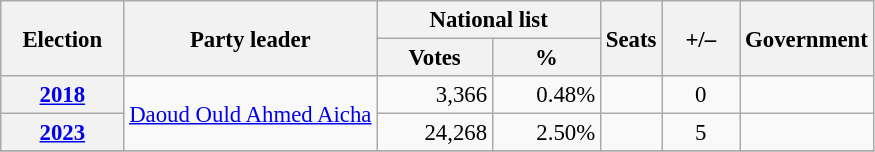<table class="wikitable" style="text-align:right;font-size:95%;">
<tr>
<th rowspan="2" width="75">Election</th>
<th rowspan="2">Party leader</th>
<th colspan="2">National list</th>
<th rowspan="2">Seats</th>
<th rowspan="2" width="45">+/–</th>
<th rowspan="2">Government</th>
</tr>
<tr>
<th width="70">Votes</th>
<th width="65">%</th>
</tr>
<tr>
<th><a href='#'>2018</a></th>
<td rowspan="2" align="left"><a href='#'>Daoud Ould Ahmed Aicha</a></td>
<td>3,366</td>
<td>0.48%</td>
<td></td>
<td style="text-align:center;"> 0</td>
<td></td>
</tr>
<tr>
<th><a href='#'>2023</a></th>
<td>24,268</td>
<td>2.50%</td>
<td></td>
<td style="text-align:center;"> 5</td>
<td></td>
</tr>
<tr>
</tr>
</table>
